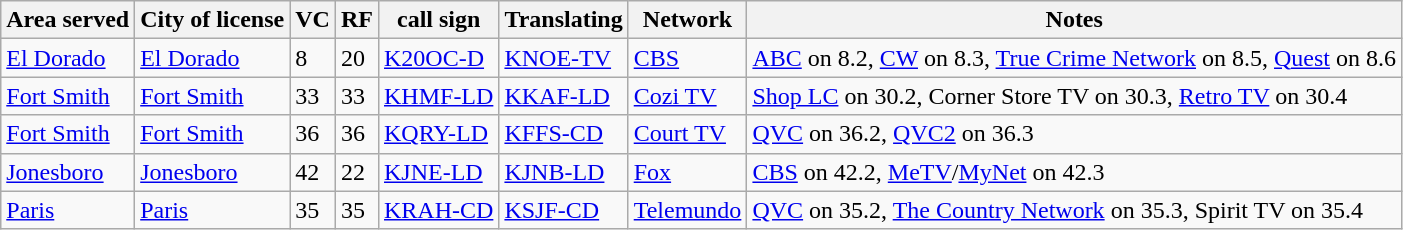<table class="sortable wikitable" style="margin: 1em 1em 1em 0; background: #f9f9f9;">
<tr>
<th>Area served</th>
<th>City of license</th>
<th>VC</th>
<th>RF</th>
<th>call sign</th>
<th>Translating</th>
<th>Network</th>
<th class="unsortable">Notes</th>
</tr>
<tr style="vertical-align: top; text-align: left;">
<td><a href='#'>El Dorado</a></td>
<td><a href='#'>El Dorado</a></td>
<td>8</td>
<td>20</td>
<td><a href='#'>K20OC-D</a></td>
<td><a href='#'>KNOE-TV</a></td>
<td><a href='#'>CBS</a></td>
<td><a href='#'>ABC</a> on 8.2, <a href='#'>CW</a> on 8.3, <a href='#'>True Crime Network</a> on 8.5, <a href='#'>Quest</a> on 8.6</td>
</tr>
<tr style="vertical-align: top; text-align: left;">
<td><a href='#'>Fort Smith</a></td>
<td><a href='#'>Fort Smith</a></td>
<td>33</td>
<td>33</td>
<td><a href='#'>KHMF-LD</a></td>
<td><a href='#'>KKAF-LD</a></td>
<td><a href='#'>Cozi TV</a></td>
<td><a href='#'>Shop LC</a> on 30.2, Corner Store TV on 30.3, <a href='#'>Retro TV</a> on 30.4</td>
</tr>
<tr style="vertical-align: top; text-align: left;">
<td><a href='#'>Fort Smith</a></td>
<td><a href='#'>Fort Smith</a></td>
<td>36</td>
<td>36</td>
<td><a href='#'>KQRY-LD</a></td>
<td><a href='#'>KFFS-CD</a></td>
<td><a href='#'>Court TV</a></td>
<td><a href='#'>QVC</a> on 36.2, <a href='#'>QVC2</a> on 36.3</td>
</tr>
<tr style="vertical-align: top; text-align: left;">
<td><a href='#'>Jonesboro</a></td>
<td><a href='#'>Jonesboro</a></td>
<td>42</td>
<td>22</td>
<td><a href='#'>KJNE-LD</a></td>
<td><a href='#'>KJNB-LD</a></td>
<td><a href='#'>Fox</a></td>
<td><a href='#'>CBS</a> on 42.2, <a href='#'>MeTV</a>/<a href='#'>MyNet</a> on 42.3</td>
</tr>
<tr style="vertical-align: top; text-align: left;">
<td><a href='#'>Paris</a></td>
<td><a href='#'>Paris</a></td>
<td>35</td>
<td>35</td>
<td><a href='#'>KRAH-CD</a></td>
<td><a href='#'>KSJF-CD</a></td>
<td><a href='#'>Telemundo</a></td>
<td><a href='#'>QVC</a> on 35.2, <a href='#'>The Country Network</a> on 35.3, Spirit TV on 35.4</td>
</tr>
</table>
